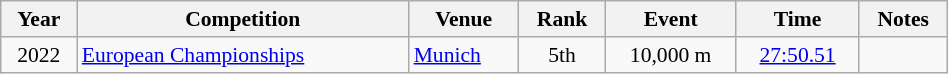<table class="wikitable" width=50% style="font-size:90%; text-align:center;">
<tr>
<th>Year</th>
<th>Competition</th>
<th>Venue</th>
<th>Rank</th>
<th>Event</th>
<th>Time</th>
<th>Notes</th>
</tr>
<tr>
<td rowspan=1>2022</td>
<td rowspan=1 align=left><a href='#'>European Championships</a></td>
<td rowspan=1 align=left> <a href='#'>Munich</a></td>
<td>5th</td>
<td>10,000 m</td>
<td><a href='#'>27:50.51</a></td>
<td></td>
</tr>
</table>
